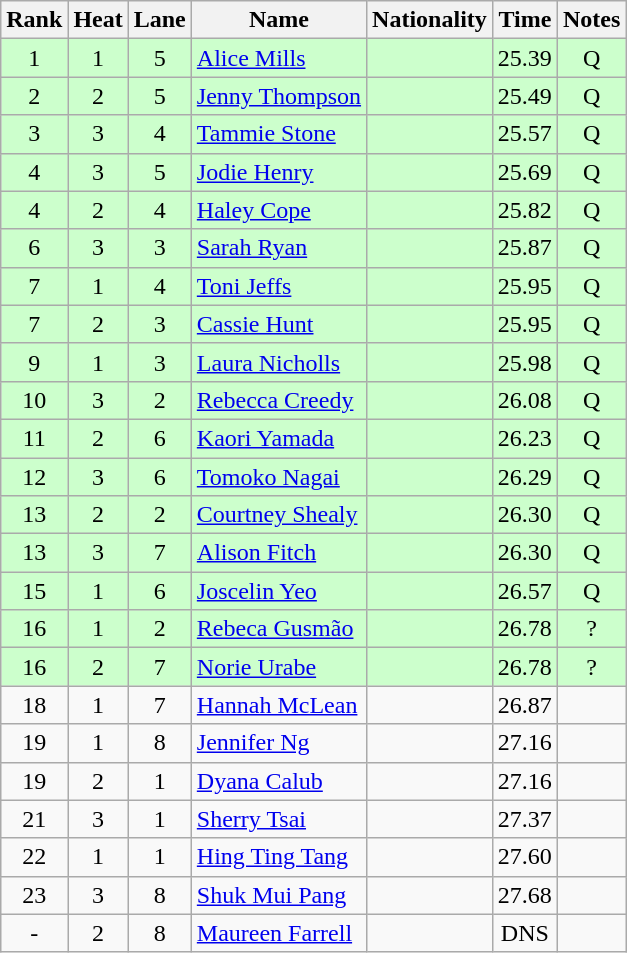<table class="wikitable sortable" style="text-align:center">
<tr>
<th>Rank</th>
<th>Heat</th>
<th>Lane</th>
<th>Name</th>
<th>Nationality</th>
<th>Time</th>
<th>Notes</th>
</tr>
<tr bgcolor=ccffcc>
<td>1</td>
<td>1</td>
<td>5</td>
<td align=left><a href='#'>Alice Mills</a></td>
<td align=left></td>
<td>25.39</td>
<td>Q</td>
</tr>
<tr bgcolor=ccffcc>
<td>2</td>
<td>2</td>
<td>5</td>
<td align=left><a href='#'>Jenny Thompson</a></td>
<td align=left></td>
<td>25.49</td>
<td>Q</td>
</tr>
<tr bgcolor=ccffcc>
<td>3</td>
<td>3</td>
<td>4</td>
<td align=left><a href='#'>Tammie Stone</a></td>
<td align=left></td>
<td>25.57</td>
<td>Q</td>
</tr>
<tr bgcolor=ccffcc>
<td>4</td>
<td>3</td>
<td>5</td>
<td align=left><a href='#'>Jodie Henry</a></td>
<td align=left></td>
<td>25.69</td>
<td>Q</td>
</tr>
<tr bgcolor=ccffcc>
<td>4</td>
<td>2</td>
<td>4</td>
<td align=left><a href='#'>Haley Cope</a></td>
<td align=left></td>
<td>25.82</td>
<td>Q</td>
</tr>
<tr bgcolor=ccffcc>
<td>6</td>
<td>3</td>
<td>3</td>
<td align=left><a href='#'>Sarah Ryan</a></td>
<td align=left></td>
<td>25.87</td>
<td>Q</td>
</tr>
<tr bgcolor=ccffcc>
<td>7</td>
<td>1</td>
<td>4</td>
<td align=left><a href='#'>Toni Jeffs</a></td>
<td align=left></td>
<td>25.95</td>
<td>Q</td>
</tr>
<tr bgcolor=ccffcc>
<td>7</td>
<td>2</td>
<td>3</td>
<td align=left><a href='#'>Cassie Hunt</a></td>
<td align=left></td>
<td>25.95</td>
<td>Q</td>
</tr>
<tr bgcolor=ccffcc>
<td>9</td>
<td>1</td>
<td>3</td>
<td align=left><a href='#'>Laura Nicholls</a></td>
<td align=left></td>
<td>25.98</td>
<td>Q</td>
</tr>
<tr bgcolor=ccffcc>
<td>10</td>
<td>3</td>
<td>2</td>
<td align=left><a href='#'>Rebecca Creedy</a></td>
<td align=left></td>
<td>26.08</td>
<td>Q</td>
</tr>
<tr bgcolor=ccffcc>
<td>11</td>
<td>2</td>
<td>6</td>
<td align=left><a href='#'>Kaori Yamada</a></td>
<td align=left></td>
<td>26.23</td>
<td>Q</td>
</tr>
<tr bgcolor=ccffcc>
<td>12</td>
<td>3</td>
<td>6</td>
<td align=left><a href='#'>Tomoko Nagai</a></td>
<td align=left></td>
<td>26.29</td>
<td>Q</td>
</tr>
<tr bgcolor=ccffcc>
<td>13</td>
<td>2</td>
<td>2</td>
<td align=left><a href='#'>Courtney Shealy</a></td>
<td align=left></td>
<td>26.30</td>
<td>Q</td>
</tr>
<tr bgcolor=ccffcc>
<td>13</td>
<td>3</td>
<td>7</td>
<td align=left><a href='#'>Alison Fitch</a></td>
<td align=left></td>
<td>26.30</td>
<td>Q</td>
</tr>
<tr bgcolor=ccffcc>
<td>15</td>
<td>1</td>
<td>6</td>
<td align=left><a href='#'>Joscelin Yeo</a></td>
<td align=left></td>
<td>26.57</td>
<td>Q</td>
</tr>
<tr bgcolor=ccffcc>
<td>16</td>
<td>1</td>
<td>2</td>
<td align=left><a href='#'>Rebeca Gusmão</a></td>
<td align=left></td>
<td>26.78</td>
<td>?</td>
</tr>
<tr bgcolor=ccffcc>
<td>16</td>
<td>2</td>
<td>7</td>
<td align=left><a href='#'>Norie Urabe</a></td>
<td align=left></td>
<td>26.78</td>
<td>?</td>
</tr>
<tr>
<td>18</td>
<td>1</td>
<td>7</td>
<td align=left><a href='#'>Hannah McLean</a></td>
<td align=left></td>
<td>26.87</td>
<td></td>
</tr>
<tr>
<td>19</td>
<td>1</td>
<td>8</td>
<td align=left><a href='#'>Jennifer Ng</a></td>
<td align=left></td>
<td>27.16</td>
<td></td>
</tr>
<tr>
<td>19</td>
<td>2</td>
<td>1</td>
<td align=left><a href='#'>Dyana Calub</a></td>
<td align=left></td>
<td>27.16</td>
<td></td>
</tr>
<tr>
<td>21</td>
<td>3</td>
<td>1</td>
<td align=left><a href='#'>Sherry Tsai</a></td>
<td align=left></td>
<td>27.37</td>
<td></td>
</tr>
<tr>
<td>22</td>
<td>1</td>
<td>1</td>
<td align=left><a href='#'>Hing Ting Tang</a></td>
<td align=left></td>
<td>27.60</td>
<td></td>
</tr>
<tr>
<td>23</td>
<td>3</td>
<td>8</td>
<td align=left><a href='#'>Shuk Mui Pang</a></td>
<td align=left></td>
<td>27.68</td>
<td></td>
</tr>
<tr>
<td>-</td>
<td>2</td>
<td>8</td>
<td align=left><a href='#'>Maureen Farrell</a></td>
<td align=left></td>
<td>DNS</td>
<td></td>
</tr>
</table>
